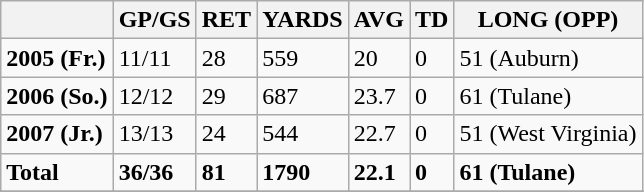<table class="wikitable">
<tr>
<th></th>
<th>GP/GS</th>
<th>RET</th>
<th>YARDS</th>
<th>AVG</th>
<th>TD</th>
<th>LONG (OPP)</th>
</tr>
<tr>
<td><strong>2005 (Fr.)</strong></td>
<td>11/11</td>
<td>28</td>
<td>559</td>
<td>20</td>
<td>0</td>
<td>51 (Auburn)</td>
</tr>
<tr>
<td><strong>2006 (So.)</strong></td>
<td>12/12</td>
<td>29</td>
<td>687</td>
<td>23.7</td>
<td>0</td>
<td>61 (Tulane)</td>
</tr>
<tr>
<td><strong>2007 (Jr.)</strong></td>
<td>13/13</td>
<td>24</td>
<td>544</td>
<td>22.7</td>
<td>0</td>
<td>51 (West Virginia)</td>
</tr>
<tr>
<td><strong>Total</strong></td>
<td><strong>36/36</strong></td>
<td><strong>81</strong></td>
<td><strong>1790</strong></td>
<td><strong>22.1</strong></td>
<td><strong>0</strong></td>
<td><strong>61 (Tulane)</strong></td>
</tr>
<tr>
</tr>
</table>
